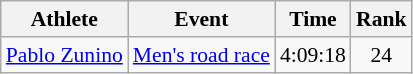<table class=wikitable style="font-size:90%;">
<tr>
<th>Athlete</th>
<th>Event</th>
<th>Time</th>
<th>Rank</th>
</tr>
<tr align=center>
<td><a href='#'>Pablo Zunino</a></td>
<td align=center><a href='#'>Men's road race</a></td>
<td>4:09:18</td>
<td>24</td>
</tr>
</table>
